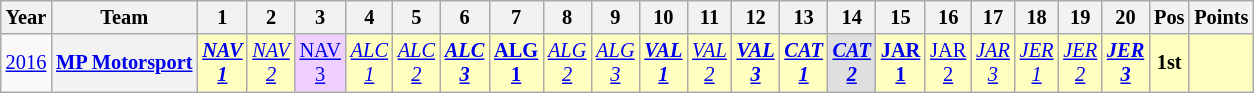<table class="wikitable" style="text-align:center; font-size:85%">
<tr>
<th>Year</th>
<th>Team</th>
<th>1</th>
<th>2</th>
<th>3</th>
<th>4</th>
<th>5</th>
<th>6</th>
<th>7</th>
<th>8</th>
<th>9</th>
<th>10</th>
<th>11</th>
<th>12</th>
<th>13</th>
<th>14</th>
<th>15</th>
<th>16</th>
<th>17</th>
<th>18</th>
<th>19</th>
<th>20</th>
<th>Pos</th>
<th>Points</th>
</tr>
<tr>
<td><a href='#'>2016</a></td>
<th nowrap><a href='#'>MP Motorsport</a></th>
<td style="background:#FFFFBF;"><strong><em><a href='#'>NAV<br>1</a></em></strong><br></td>
<td style="background:#FFFFBF;"><em><a href='#'>NAV<br>2</a></em><br></td>
<td style="background:#EFCFFF;"><a href='#'>NAV<br>3</a><br></td>
<td style="background:#FFFFBF;"><em><a href='#'>ALC<br>1</a></em><br></td>
<td style="background:#FFFFBF;"><em><a href='#'>ALC<br>2</a></em><br></td>
<td style="background:#FFFFBF;"><strong><em><a href='#'>ALC<br>3</a></em></strong><br></td>
<td style="background:#FFFFBF;"><strong><a href='#'>ALG<br>1</a></strong><br></td>
<td style="background:#FFFFBF;"><em><a href='#'>ALG<br>2</a></em><br></td>
<td style="background:#FFFFBF;"><em><a href='#'>ALG<br>3</a></em><br></td>
<td style="background:#FFFFBF;"><strong><em><a href='#'>VAL<br>1</a></em></strong><br></td>
<td style="background:#FFFFBF;"><em><a href='#'>VAL<br>2</a></em><br></td>
<td style="background:#FFFFBF;"><strong><em><a href='#'>VAL<br>3</a></em></strong><br></td>
<td style="background:#FFFFBF;"><strong><em><a href='#'>CAT<br>1</a></em></strong><br></td>
<td style="background:#DFDFDF;"><strong><em><a href='#'>CAT<br>2</a></em></strong><br></td>
<td style="background:#FFFFBF;"><strong><a href='#'>JAR<br>1</a></strong><br></td>
<td style="background:#FFFFBF;"><a href='#'>JAR<br>2</a><br></td>
<td style="background:#FFFFBF;"><em><a href='#'>JAR<br>3</a></em><br></td>
<td style="background:#FFFFBF;"><em><a href='#'>JER<br>1</a></em><br></td>
<td style="background:#FFFFBF;"><em><a href='#'>JER<br>2</a></em><br></td>
<td style="background:#FFFFBF;"><strong><em><a href='#'>JER<br>3</a></em></strong><br></td>
<th style="background:#FFFFBF;">1st</th>
<th style="background:#FFFFBF;"></th>
</tr>
</table>
